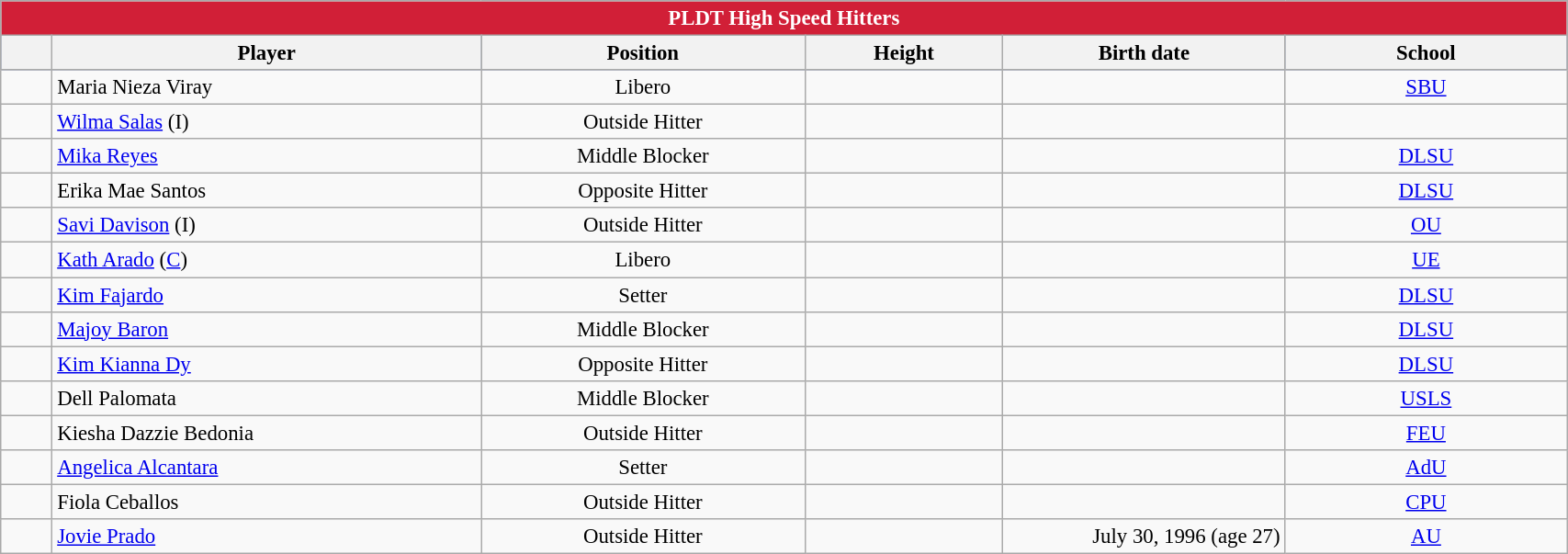<table class="wikitable sortable" style="font-size:95%; text-align:left;">
<tr>
<th colspan="6" style= "background:#D11F37; color:white; text-align: center">PLDT High Speed Hitters</th>
</tr>
<tr style="background:#244183;">
<th style= "align=center; width:2em;"></th>
<th style= "align=center;width:20em;">Player</th>
<th style= "align=center; width:15em;">Position</th>
<th style= "align=center; width:9em;">Height</th>
<th style= "align=center; width:13em;">Birth date</th>
<th style= "align=center; width:13em;">School</th>
</tr>
<tr align=center>
<td></td>
<td align=left> Maria Nieza Viray</td>
<td>Libero</td>
<td></td>
<td align=right></td>
<td><a href='#'>SBU</a></td>
</tr>
<tr align=center>
<td></td>
<td align=left> <a href='#'>Wilma Salas</a> (I)</td>
<td>Outside Hitter</td>
<td></td>
<td align=right></td>
<td></td>
</tr>
<tr align=center>
<td></td>
<td align=left> <a href='#'>Mika Reyes</a></td>
<td>Middle Blocker</td>
<td></td>
<td align=right></td>
<td><a href='#'>DLSU</a></td>
</tr>
<tr align=center>
<td></td>
<td align=left> Erika Mae Santos</td>
<td>Opposite Hitter</td>
<td></td>
<td align=right></td>
<td><a href='#'>DLSU</a></td>
</tr>
<tr align=center>
<td></td>
<td align=left>  <a href='#'>Savi Davison</a> (I)</td>
<td>Outside Hitter</td>
<td></td>
<td align=right></td>
<td><a href='#'>OU</a></td>
</tr>
<tr align=center>
<td></td>
<td align=left> <a href='#'>Kath Arado</a> (<a href='#'>C</a>)</td>
<td>Libero</td>
<td></td>
<td align=right></td>
<td><a href='#'>UE</a></td>
</tr>
<tr align=center>
<td></td>
<td align=left> <a href='#'>Kim Fajardo</a></td>
<td>Setter</td>
<td></td>
<td align=right></td>
<td><a href='#'>DLSU</a></td>
</tr>
<tr align=center>
<td></td>
<td align="left"> <a href='#'>Majoy Baron</a></td>
<td>Middle Blocker</td>
<td></td>
<td align=right></td>
<td><a href='#'>DLSU</a></td>
</tr>
<tr align=center>
<td></td>
<td align="left"> <a href='#'>Kim Kianna Dy</a></td>
<td>Opposite Hitter</td>
<td></td>
<td align=right></td>
<td><a href='#'>DLSU</a></td>
</tr>
<tr align=center>
<td></td>
<td align=left> Dell Palomata</td>
<td>Middle Blocker</td>
<td></td>
<td align=right></td>
<td><a href='#'>USLS</a></td>
</tr>
<tr align=center>
<td></td>
<td align=left> Kiesha Dazzie Bedonia</td>
<td>Outside Hitter</td>
<td></td>
<td align=right></td>
<td><a href='#'>FEU</a></td>
</tr>
<tr align=center>
<td></td>
<td align=left> <a href='#'>Angelica Alcantara</a></td>
<td>Setter</td>
<td></td>
<td align=right></td>
<td><a href='#'>AdU</a></td>
</tr>
<tr align=center>
<td></td>
<td align=left> Fiola Ceballos</td>
<td>Outside Hitter</td>
<td></td>
<td align=right></td>
<td><a href='#'>CPU</a></td>
</tr>
<tr align=center>
<td></td>
<td align=left> <a href='#'>Jovie Prado</a></td>
<td>Outside Hitter</td>
<td></td>
<td align=right>July 30, 1996 (age 27)</td>
<td><a href='#'>AU</a></td>
</tr>
</table>
